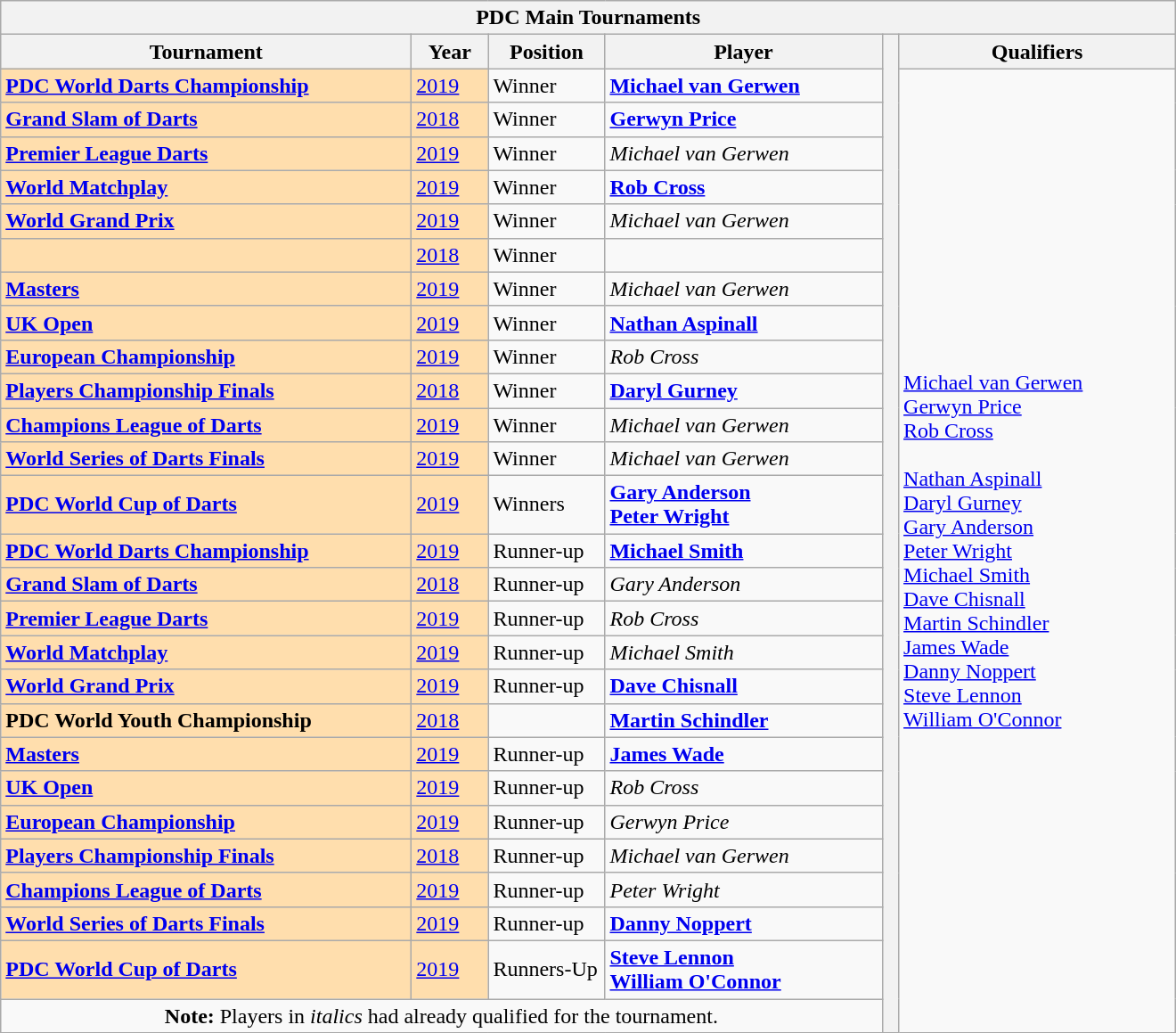<table class="wikitable">
<tr>
<th colspan=6>PDC Main Tournaments</th>
</tr>
<tr>
<th width=300>Tournament</th>
<th width=50>Year</th>
<th width=80>Position</th>
<th width=200>Player</th>
<th rowspan=29 width=5></th>
<th width=200>Qualifiers</th>
</tr>
<tr>
<td style="background:#ffdead;"><strong><a href='#'>PDC World Darts Championship</a></strong></td>
<td style="background:#ffdead;"><a href='#'>2019</a></td>
<td>Winner</td>
<td> <strong><a href='#'>Michael van Gerwen</a></strong></td>
<td rowspan=28> <a href='#'>Michael van Gerwen</a><br> <a href='#'>Gerwyn Price</a><br> <a href='#'>Rob Cross</a><br><br> <a href='#'>Nathan Aspinall</a><br> <a href='#'>Daryl Gurney</a><br> <a href='#'>Gary Anderson</a><br> <a href='#'>Peter Wright</a><br> <a href='#'>Michael Smith</a><br> <a href='#'>Dave Chisnall</a><br> <a href='#'>Martin Schindler</a><br> <a href='#'>James Wade</a><br> <a href='#'>Danny Noppert</a><br>  <a href='#'>Steve Lennon</a><br> <a href='#'>William O'Connor</a></td>
</tr>
<tr>
<td style="background:#ffdead;"><strong><a href='#'>Grand Slam of Darts</a></strong></td>
<td style="background:#ffdead;"><a href='#'>2018</a></td>
<td>Winner</td>
<td> <strong><a href='#'>Gerwyn Price</a></strong></td>
</tr>
<tr>
<td style="background:#ffdead;"><strong><a href='#'>Premier League Darts</a></strong></td>
<td style="background:#ffdead;"><a href='#'>2019</a></td>
<td>Winner</td>
<td> <em>Michael van Gerwen</em></td>
</tr>
<tr>
<td style="background:#ffdead;"><strong><a href='#'>World Matchplay</a></strong></td>
<td style="background:#ffdead;"><a href='#'>2019</a></td>
<td>Winner</td>
<td> <strong><a href='#'>Rob Cross</a></strong> </td>
</tr>
<tr>
<td style="background:#ffdead;"><strong><a href='#'>World Grand Prix</a></strong></td>
<td style="background:#ffdead;"><a href='#'>2019</a></td>
<td>Winner</td>
<td> <em>Michael van Gerwen</em></td>
</tr>
<tr>
<td style="background:#ffdead;"></td>
<td style="background:#ffdead;"><a href='#'>2018</a></td>
<td>Winner</td>
<td></td>
</tr>
<tr>
<td style="background:#ffdead;"><strong><a href='#'>Masters</a></strong></td>
<td style="background:#ffdead;"><a href='#'>2019</a></td>
<td>Winner</td>
<td> <em>Michael van Gerwen</em></td>
</tr>
<tr>
<td style="background:#ffdead;"><strong><a href='#'>UK Open</a></strong></td>
<td style="background:#ffdead;"><a href='#'>2019</a></td>
<td>Winner</td>
<td> <strong><a href='#'>Nathan Aspinall</a></strong></td>
</tr>
<tr>
<td style="background:#ffdead;"><strong><a href='#'>European Championship</a></strong></td>
<td style="background:#ffdead;"><a href='#'>2019</a></td>
<td>Winner</td>
<td> <em>Rob Cross</em></td>
</tr>
<tr>
<td style="background:#ffdead;"><strong><a href='#'>Players Championship Finals</a></strong></td>
<td style="background:#ffdead;"><a href='#'>2018</a></td>
<td>Winner</td>
<td> <strong><a href='#'>Daryl Gurney</a></strong></td>
</tr>
<tr>
<td style="background:#ffdead;"><strong><a href='#'>Champions League of Darts</a></strong></td>
<td style="background:#ffdead;"><a href='#'>2019</a></td>
<td>Winner</td>
<td> <em>Michael van Gerwen</em></td>
</tr>
<tr>
<td style="background:#ffdead;"><strong><a href='#'>World Series of Darts Finals</a></strong></td>
<td style="background:#ffdead;"><a href='#'>2019</a></td>
<td>Winner</td>
<td> <em>Michael van Gerwen</em></td>
</tr>
<tr>
<td style="background:#ffdead;"><strong><a href='#'>PDC World Cup of Darts</a></strong></td>
<td style="background:#ffdead;"><a href='#'>2019</a></td>
<td>Winners</td>
<td> <strong><a href='#'>Gary Anderson</a></strong><br> <strong><a href='#'>Peter Wright</a></strong></td>
</tr>
<tr>
<td style="background:#ffdead;"><strong><a href='#'>PDC World Darts Championship</a></strong></td>
<td style="background:#ffdead;"><a href='#'>2019</a></td>
<td>Runner-up</td>
<td> <strong><a href='#'>Michael Smith</a></strong></td>
</tr>
<tr>
<td style="background:#ffdead;"><strong><a href='#'>Grand Slam of Darts</a></strong></td>
<td style="background:#ffdead;"><a href='#'>2018</a></td>
<td>Runner-up</td>
<td> <em>Gary Anderson</em></td>
</tr>
<tr>
<td style="background:#ffdead;"><strong><a href='#'>Premier League Darts</a></strong></td>
<td style="background:#ffdead;"><a href='#'>2019</a></td>
<td>Runner-up</td>
<td> <em>Rob Cross</em></td>
</tr>
<tr>
<td style="background:#ffdead;"><strong><a href='#'>World Matchplay</a></strong></td>
<td style="background:#ffdead;"><a href='#'>2019</a></td>
<td>Runner-up</td>
<td> <em>Michael Smith</em></td>
</tr>
<tr>
<td style="background:#ffdead;"><strong><a href='#'>World Grand Prix</a></strong></td>
<td style="background:#ffdead;"><a href='#'>2019</a></td>
<td>Runner-up</td>
<td> <strong><a href='#'>Dave Chisnall</a></strong></td>
</tr>
<tr>
<td style="background:#ffdead;"><strong>PDC World Youth Championship</strong></td>
<td style="background:#ffdead;"><a href='#'>2018</a></td>
<td></td>
<td> <strong><a href='#'>Martin Schindler</a></strong></td>
</tr>
<tr>
<td style="background:#ffdead;"><strong><a href='#'>Masters</a></strong></td>
<td style="background:#ffdead;"><a href='#'>2019</a></td>
<td>Runner-up</td>
<td> <strong><a href='#'>James Wade</a></strong> </td>
</tr>
<tr>
<td style="background:#ffdead;"><strong><a href='#'>UK Open</a></strong></td>
<td style="background:#ffdead;"><a href='#'>2019</a></td>
<td>Runner-up</td>
<td> <em>Rob Cross</em></td>
</tr>
<tr>
<td style="background:#ffdead;"><strong><a href='#'>European Championship</a></strong></td>
<td style="background:#ffdead;"><a href='#'>2019</a></td>
<td>Runner-up</td>
<td> <em>Gerwyn Price</em></td>
</tr>
<tr>
<td style="background:#ffdead;"><strong><a href='#'>Players Championship Finals</a></strong></td>
<td style="background:#ffdead;"><a href='#'>2018</a></td>
<td>Runner-up</td>
<td> <em>Michael van Gerwen</em></td>
</tr>
<tr>
<td style="background:#ffdead;"><strong><a href='#'>Champions League of Darts</a></strong></td>
<td style="background:#ffdead;"><a href='#'>2019</a></td>
<td>Runner-up</td>
<td> <em>Peter Wright</em></td>
</tr>
<tr>
<td style="background:#ffdead;"><strong><a href='#'>World Series of Darts Finals</a></strong></td>
<td style="background:#ffdead;"><a href='#'>2019</a></td>
<td>Runner-up</td>
<td> <strong><a href='#'>Danny Noppert</a></strong> </td>
</tr>
<tr>
<td style="background:#ffdead;"><strong><a href='#'>PDC World Cup of Darts</a></strong></td>
<td style="background:#ffdead;"><a href='#'>2019</a></td>
<td>Runners-Up</td>
<td> <strong><a href='#'>Steve Lennon</a></strong><br> <strong><a href='#'>William O'Connor</a></strong></td>
</tr>
<tr>
<td colspan=4 align=center><strong>Note:</strong> Players in <em>italics</em> had already qualified for the tournament.</td>
</tr>
<tr>
</tr>
</table>
